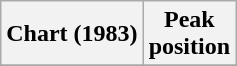<table class="wikitable plainrowheaders" style="text-align:center">
<tr>
<th scope="col">Chart (1983)</th>
<th scope="col">Peak<br>position</th>
</tr>
<tr>
</tr>
</table>
